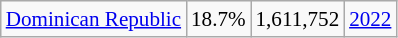<table class="wikitable floatright" style="font-size:88%;">
<tr>
<td><a href='#'>Dominican Republic</a></td>
<td>18.7%</td>
<td>1,611,752</td>
<td><a href='#'>2022</a></td>
</tr>
</table>
